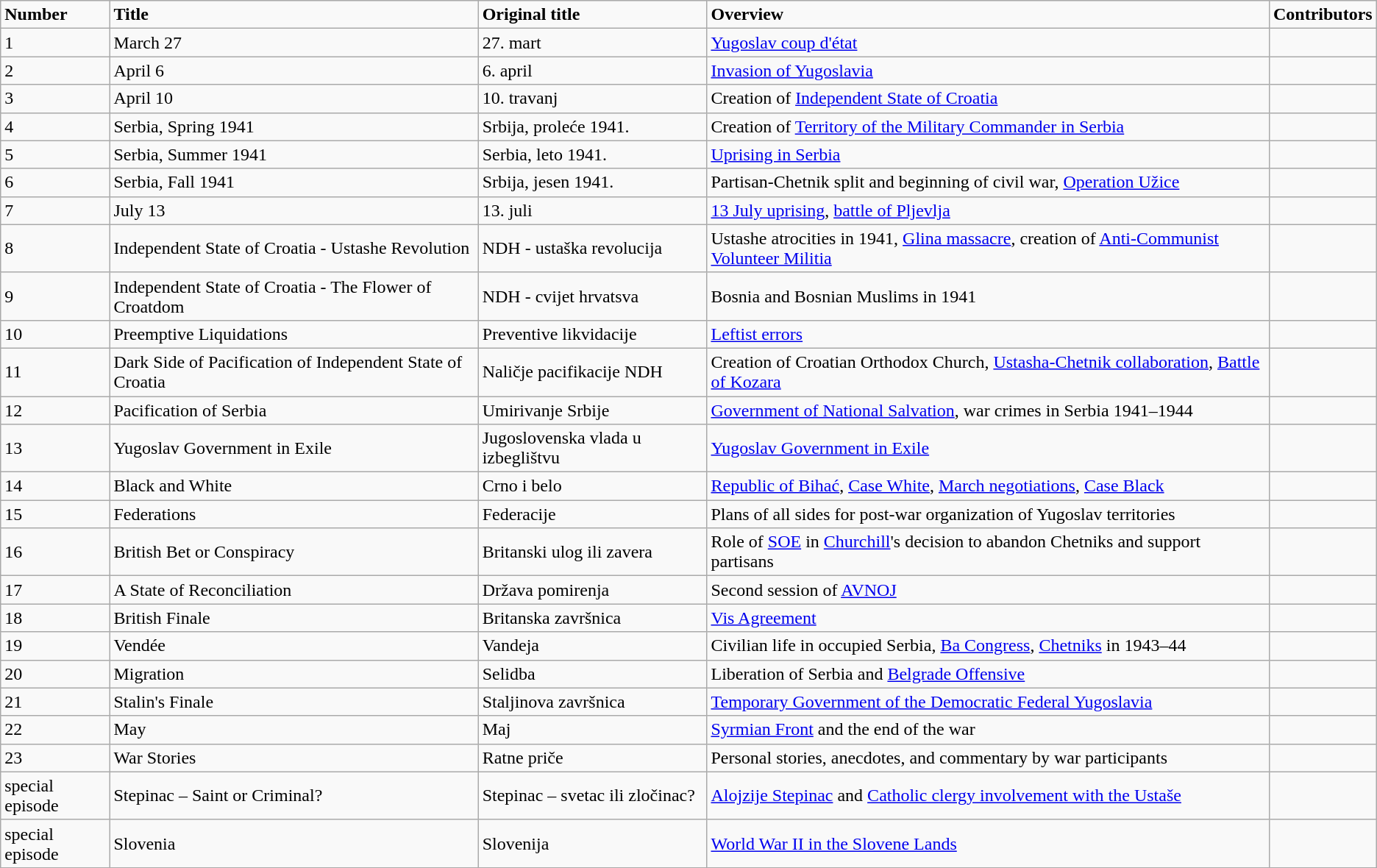<table class="wikitable" border="1">
<tr>
<td><strong>Number</strong></td>
<td><strong>Title</strong></td>
<td><strong>Original title</strong></td>
<td><strong>Overview</strong></td>
<td><strong>Contributors</strong></td>
</tr>
<tr>
<td>1</td>
<td>March 27</td>
<td>27. mart</td>
<td><a href='#'>Yugoslav coup d'état</a></td>
<td></td>
</tr>
<tr>
<td>2</td>
<td>April 6</td>
<td>6. april</td>
<td><a href='#'>Invasion of Yugoslavia</a></td>
<td></td>
</tr>
<tr>
<td>3</td>
<td>April 10</td>
<td>10. travanj</td>
<td>Creation of <a href='#'>Independent State of Croatia</a></td>
<td></td>
</tr>
<tr>
<td>4</td>
<td>Serbia, Spring 1941</td>
<td>Srbija, proleće 1941.</td>
<td>Creation of <a href='#'>Territory of the Military Commander in Serbia</a></td>
<td></td>
</tr>
<tr>
<td>5</td>
<td>Serbia, Summer 1941</td>
<td>Serbia, leto 1941.</td>
<td><a href='#'>Uprising in Serbia</a></td>
<td></td>
</tr>
<tr>
<td>6</td>
<td>Serbia, Fall 1941</td>
<td>Srbija, jesen 1941.</td>
<td>Partisan-Chetnik split and beginning of civil war, <a href='#'>Operation Užice</a></td>
<td></td>
</tr>
<tr>
<td>7</td>
<td>July 13</td>
<td>13. juli</td>
<td><a href='#'>13 July uprising</a>, <a href='#'>battle of Pljevlja</a></td>
<td></td>
</tr>
<tr>
<td>8</td>
<td>Independent State of Croatia - Ustashe Revolution</td>
<td>NDH - ustaška revolucija</td>
<td>Ustashe atrocities in 1941, <a href='#'>Glina massacre</a>, creation of <a href='#'>Anti-Communist Volunteer Militia</a></td>
<td></td>
</tr>
<tr>
<td>9</td>
<td>Independent State of Croatia - The Flower of Croatdom</td>
<td>NDH - cvijet hrvatsva</td>
<td>Bosnia and Bosnian Muslims in 1941</td>
<td></td>
</tr>
<tr>
<td>10</td>
<td>Preemptive Liquidations</td>
<td>Preventive likvidacije</td>
<td><a href='#'>Leftist errors</a></td>
<td></td>
</tr>
<tr>
<td>11</td>
<td>Dark Side of Pacification of Independent State of Croatia</td>
<td>Naličje pacifikacije NDH</td>
<td>Creation of Croatian Orthodox Church, <a href='#'>Ustasha-Chetnik collaboration</a>, <a href='#'>Battle of Kozara</a></td>
<td></td>
</tr>
<tr>
<td>12</td>
<td>Pacification of Serbia</td>
<td>Umirivanje Srbije</td>
<td><a href='#'>Government of National Salvation</a>, war crimes in Serbia 1941–1944</td>
<td></td>
</tr>
<tr>
<td>13</td>
<td>Yugoslav Government in Exile</td>
<td>Jugoslovenska vlada u izbeglištvu</td>
<td><a href='#'>Yugoslav Government in Exile</a></td>
<td></td>
</tr>
<tr>
<td>14</td>
<td>Black and White</td>
<td>Crno i belo</td>
<td><a href='#'>Republic of Bihać</a>, <a href='#'>Case White</a>, <a href='#'>March negotiations</a>, <a href='#'>Case Black</a></td>
<td></td>
</tr>
<tr>
<td>15</td>
<td>Federations</td>
<td>Federacije</td>
<td>Plans of all sides for post-war organization of Yugoslav territories</td>
<td></td>
</tr>
<tr>
<td>16</td>
<td>British Bet or Conspiracy</td>
<td>Britanski ulog ili zavera</td>
<td>Role of <a href='#'>SOE</a> in <a href='#'>Churchill</a>'s decision to abandon Chetniks and support partisans</td>
<td></td>
</tr>
<tr>
<td>17</td>
<td>A State of Reconciliation</td>
<td>Država pomirenja</td>
<td>Second session of <a href='#'>AVNOJ</a></td>
<td></td>
</tr>
<tr>
<td>18</td>
<td>British Finale</td>
<td>Britanska završnica</td>
<td><a href='#'>Vis Agreement</a></td>
<td></td>
</tr>
<tr>
<td>19</td>
<td>Vendée</td>
<td>Vandeja</td>
<td>Civilian life in occupied Serbia, <a href='#'>Ba Congress</a>, <a href='#'>Chetniks</a> in 1943–44</td>
<td></td>
</tr>
<tr>
<td>20</td>
<td>Migration</td>
<td>Selidba</td>
<td>Liberation of Serbia and <a href='#'>Belgrade Offensive</a></td>
<td></td>
</tr>
<tr>
<td>21</td>
<td>Stalin's Finale</td>
<td>Staljinova završnica</td>
<td><a href='#'>Temporary Government of the Democratic Federal Yugoslavia</a></td>
<td></td>
</tr>
<tr>
<td>22</td>
<td>May</td>
<td>Maj</td>
<td><a href='#'>Syrmian Front</a> and the end of the war</td>
<td></td>
</tr>
<tr>
<td>23</td>
<td>War Stories</td>
<td>Ratne priče</td>
<td>Personal stories, anecdotes, and commentary by war participants</td>
<td></td>
</tr>
<tr>
<td>special episode</td>
<td>Stepinac – Saint or Criminal?</td>
<td>Stepinac – svetac ili zločinac?</td>
<td><a href='#'>Alojzije Stepinac</a> and <a href='#'>Catholic clergy involvement with the Ustaše</a></td>
<td></td>
</tr>
<tr>
<td>special episode</td>
<td>Slovenia</td>
<td>Slovenija</td>
<td><a href='#'>World War II in the Slovene Lands</a></td>
<td></td>
</tr>
<tr>
</tr>
</table>
